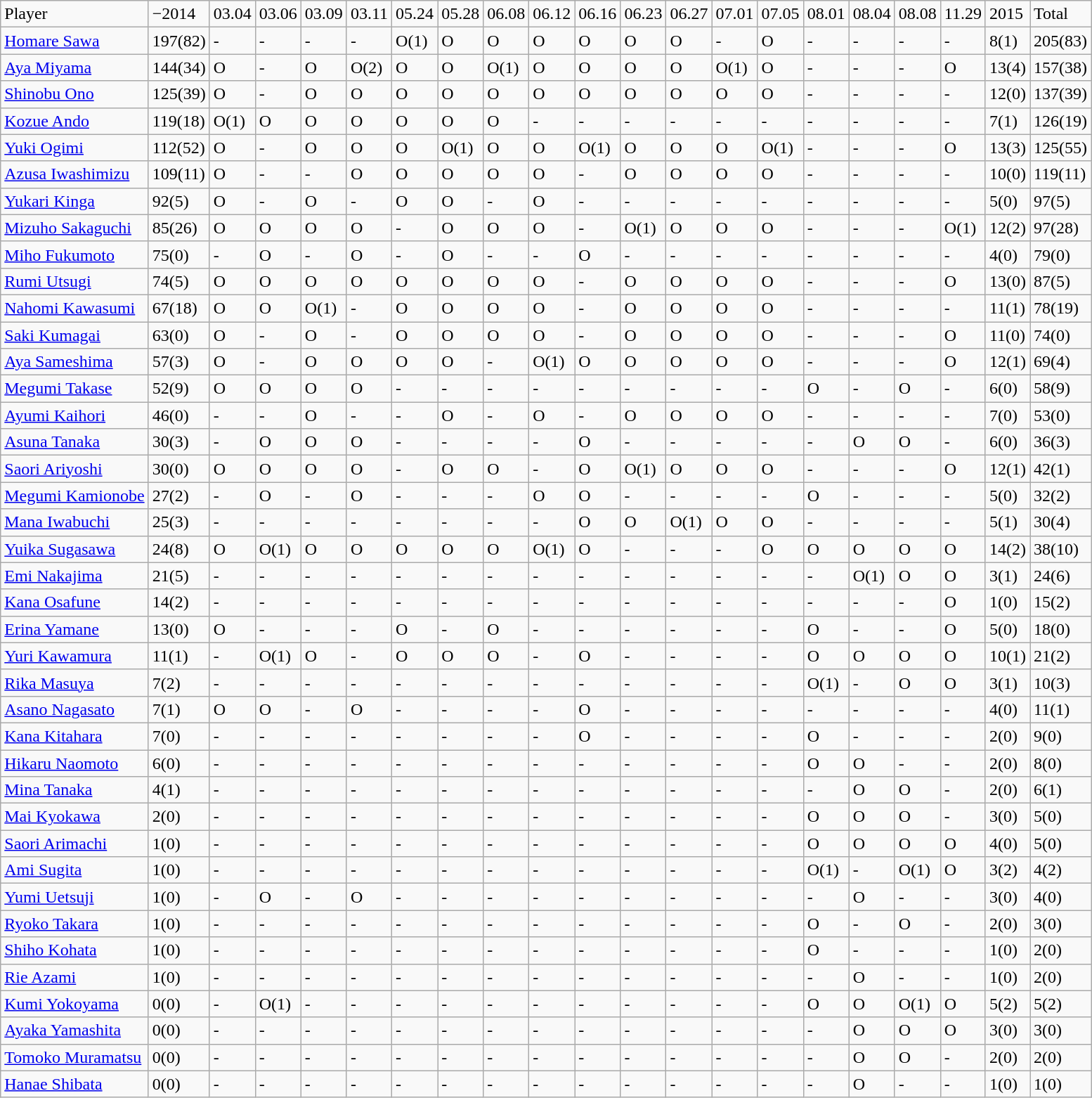<table class="wikitable" style="text-align:left;">
<tr>
<td>Player</td>
<td>−2014</td>
<td>03.04</td>
<td>03.06</td>
<td>03.09</td>
<td>03.11</td>
<td>05.24</td>
<td>05.28</td>
<td>06.08</td>
<td>06.12</td>
<td>06.16</td>
<td>06.23</td>
<td>06.27</td>
<td>07.01</td>
<td>07.05</td>
<td>08.01</td>
<td>08.04</td>
<td>08.08</td>
<td>11.29</td>
<td>2015</td>
<td>Total</td>
</tr>
<tr>
<td><a href='#'>Homare Sawa</a></td>
<td>197(82)</td>
<td>-</td>
<td>-</td>
<td>-</td>
<td>-</td>
<td>O(1)</td>
<td>O</td>
<td>O</td>
<td>O</td>
<td>O</td>
<td>O</td>
<td>O</td>
<td>-</td>
<td>O</td>
<td>-</td>
<td>-</td>
<td>-</td>
<td>-</td>
<td>8(1)</td>
<td>205(83)</td>
</tr>
<tr>
<td><a href='#'>Aya Miyama</a></td>
<td>144(34)</td>
<td>O</td>
<td>-</td>
<td>O</td>
<td>O(2)</td>
<td>O</td>
<td>O</td>
<td>O(1)</td>
<td>O</td>
<td>O</td>
<td>O</td>
<td>O</td>
<td>O(1)</td>
<td>O</td>
<td>-</td>
<td>-</td>
<td>-</td>
<td>O</td>
<td>13(4)</td>
<td>157(38)</td>
</tr>
<tr>
<td><a href='#'>Shinobu Ono</a></td>
<td>125(39)</td>
<td>O</td>
<td>-</td>
<td>O</td>
<td>O</td>
<td>O</td>
<td>O</td>
<td>O</td>
<td>O</td>
<td>O</td>
<td>O</td>
<td>O</td>
<td>O</td>
<td>O</td>
<td>-</td>
<td>-</td>
<td>-</td>
<td>-</td>
<td>12(0)</td>
<td>137(39)</td>
</tr>
<tr>
<td><a href='#'>Kozue Ando</a></td>
<td>119(18)</td>
<td>O(1)</td>
<td>O</td>
<td>O</td>
<td>O</td>
<td>O</td>
<td>O</td>
<td>O</td>
<td>-</td>
<td>-</td>
<td>-</td>
<td>-</td>
<td>-</td>
<td>-</td>
<td>-</td>
<td>-</td>
<td>-</td>
<td>-</td>
<td>7(1)</td>
<td>126(19)</td>
</tr>
<tr>
<td><a href='#'>Yuki Ogimi</a></td>
<td>112(52)</td>
<td>O</td>
<td>-</td>
<td>O</td>
<td>O</td>
<td>O</td>
<td>O(1)</td>
<td>O</td>
<td>O</td>
<td>O(1)</td>
<td>O</td>
<td>O</td>
<td>O</td>
<td>O(1)</td>
<td>-</td>
<td>-</td>
<td>-</td>
<td>O</td>
<td>13(3)</td>
<td>125(55)</td>
</tr>
<tr>
<td><a href='#'>Azusa Iwashimizu</a></td>
<td>109(11)</td>
<td>O</td>
<td>-</td>
<td>-</td>
<td>O</td>
<td>O</td>
<td>O</td>
<td>O</td>
<td>O</td>
<td>-</td>
<td>O</td>
<td>O</td>
<td>O</td>
<td>O</td>
<td>-</td>
<td>-</td>
<td>-</td>
<td>-</td>
<td>10(0)</td>
<td>119(11)</td>
</tr>
<tr>
<td><a href='#'>Yukari Kinga</a></td>
<td>92(5)</td>
<td>O</td>
<td>-</td>
<td>O</td>
<td>-</td>
<td>O</td>
<td>O</td>
<td>-</td>
<td>O</td>
<td>-</td>
<td>-</td>
<td>-</td>
<td>-</td>
<td>-</td>
<td>-</td>
<td>-</td>
<td>-</td>
<td>-</td>
<td>5(0)</td>
<td>97(5)</td>
</tr>
<tr>
<td><a href='#'>Mizuho Sakaguchi</a></td>
<td>85(26)</td>
<td>O</td>
<td>O</td>
<td>O</td>
<td>O</td>
<td>-</td>
<td>O</td>
<td>O</td>
<td>O</td>
<td>-</td>
<td>O(1)</td>
<td>O</td>
<td>O</td>
<td>O</td>
<td>-</td>
<td>-</td>
<td>-</td>
<td>O(1)</td>
<td>12(2)</td>
<td>97(28)</td>
</tr>
<tr>
<td><a href='#'>Miho Fukumoto</a></td>
<td>75(0)</td>
<td>-</td>
<td>O</td>
<td>-</td>
<td>O</td>
<td>-</td>
<td>O</td>
<td>-</td>
<td>-</td>
<td>O</td>
<td>-</td>
<td>-</td>
<td>-</td>
<td>-</td>
<td>-</td>
<td>-</td>
<td>-</td>
<td>-</td>
<td>4(0)</td>
<td>79(0)</td>
</tr>
<tr>
<td><a href='#'>Rumi Utsugi</a></td>
<td>74(5)</td>
<td>O</td>
<td>O</td>
<td>O</td>
<td>O</td>
<td>O</td>
<td>O</td>
<td>O</td>
<td>O</td>
<td>-</td>
<td>O</td>
<td>O</td>
<td>O</td>
<td>O</td>
<td>-</td>
<td>-</td>
<td>-</td>
<td>O</td>
<td>13(0)</td>
<td>87(5)</td>
</tr>
<tr>
<td><a href='#'>Nahomi Kawasumi</a></td>
<td>67(18)</td>
<td>O</td>
<td>O</td>
<td>O(1)</td>
<td>-</td>
<td>O</td>
<td>O</td>
<td>O</td>
<td>O</td>
<td>-</td>
<td>O</td>
<td>O</td>
<td>O</td>
<td>O</td>
<td>-</td>
<td>-</td>
<td>-</td>
<td>-</td>
<td>11(1)</td>
<td>78(19)</td>
</tr>
<tr>
<td><a href='#'>Saki Kumagai</a></td>
<td>63(0)</td>
<td>O</td>
<td>-</td>
<td>O</td>
<td>-</td>
<td>O</td>
<td>O</td>
<td>O</td>
<td>O</td>
<td>-</td>
<td>O</td>
<td>O</td>
<td>O</td>
<td>O</td>
<td>-</td>
<td>-</td>
<td>-</td>
<td>O</td>
<td>11(0)</td>
<td>74(0)</td>
</tr>
<tr>
<td><a href='#'>Aya Sameshima</a></td>
<td>57(3)</td>
<td>O</td>
<td>-</td>
<td>O</td>
<td>O</td>
<td>O</td>
<td>O</td>
<td>-</td>
<td>O(1)</td>
<td>O</td>
<td>O</td>
<td>O</td>
<td>O</td>
<td>O</td>
<td>-</td>
<td>-</td>
<td>-</td>
<td>O</td>
<td>12(1)</td>
<td>69(4)</td>
</tr>
<tr>
<td><a href='#'>Megumi Takase</a></td>
<td>52(9)</td>
<td>O</td>
<td>O</td>
<td>O</td>
<td>O</td>
<td>-</td>
<td>-</td>
<td>-</td>
<td>-</td>
<td>-</td>
<td>-</td>
<td>-</td>
<td>-</td>
<td>-</td>
<td>O</td>
<td>-</td>
<td>O</td>
<td>-</td>
<td>6(0)</td>
<td>58(9)</td>
</tr>
<tr>
<td><a href='#'>Ayumi Kaihori</a></td>
<td>46(0)</td>
<td>-</td>
<td>-</td>
<td>O</td>
<td>-</td>
<td>-</td>
<td>O</td>
<td>-</td>
<td>O</td>
<td>-</td>
<td>O</td>
<td>O</td>
<td>O</td>
<td>O</td>
<td>-</td>
<td>-</td>
<td>-</td>
<td>-</td>
<td>7(0)</td>
<td>53(0)</td>
</tr>
<tr>
<td><a href='#'>Asuna Tanaka</a></td>
<td>30(3)</td>
<td>-</td>
<td>O</td>
<td>O</td>
<td>O</td>
<td>-</td>
<td>-</td>
<td>-</td>
<td>-</td>
<td>O</td>
<td>-</td>
<td>-</td>
<td>-</td>
<td>-</td>
<td>-</td>
<td>O</td>
<td>O</td>
<td>-</td>
<td>6(0)</td>
<td>36(3)</td>
</tr>
<tr>
<td><a href='#'>Saori Ariyoshi</a></td>
<td>30(0)</td>
<td>O</td>
<td>O</td>
<td>O</td>
<td>O</td>
<td>-</td>
<td>O</td>
<td>O</td>
<td>-</td>
<td>O</td>
<td>O(1)</td>
<td>O</td>
<td>O</td>
<td>O</td>
<td>-</td>
<td>-</td>
<td>-</td>
<td>O</td>
<td>12(1)</td>
<td>42(1)</td>
</tr>
<tr>
<td><a href='#'>Megumi Kamionobe</a></td>
<td>27(2)</td>
<td>-</td>
<td>O</td>
<td>-</td>
<td>O</td>
<td>-</td>
<td>-</td>
<td>-</td>
<td>O</td>
<td>O</td>
<td>-</td>
<td>-</td>
<td>-</td>
<td>-</td>
<td>O</td>
<td>-</td>
<td>-</td>
<td>-</td>
<td>5(0)</td>
<td>32(2)</td>
</tr>
<tr>
<td><a href='#'>Mana Iwabuchi</a></td>
<td>25(3)</td>
<td>-</td>
<td>-</td>
<td>-</td>
<td>-</td>
<td>-</td>
<td>-</td>
<td>-</td>
<td>-</td>
<td>O</td>
<td>O</td>
<td>O(1)</td>
<td>O</td>
<td>O</td>
<td>-</td>
<td>-</td>
<td>-</td>
<td>-</td>
<td>5(1)</td>
<td>30(4)</td>
</tr>
<tr>
<td><a href='#'>Yuika Sugasawa</a></td>
<td>24(8)</td>
<td>O</td>
<td>O(1)</td>
<td>O</td>
<td>O</td>
<td>O</td>
<td>O</td>
<td>O</td>
<td>O(1)</td>
<td>O</td>
<td>-</td>
<td>-</td>
<td>-</td>
<td>O</td>
<td>O</td>
<td>O</td>
<td>O</td>
<td>O</td>
<td>14(2)</td>
<td>38(10)</td>
</tr>
<tr>
<td><a href='#'>Emi Nakajima</a></td>
<td>21(5)</td>
<td>-</td>
<td>-</td>
<td>-</td>
<td>-</td>
<td>-</td>
<td>-</td>
<td>-</td>
<td>-</td>
<td>-</td>
<td>-</td>
<td>-</td>
<td>-</td>
<td>-</td>
<td>-</td>
<td>O(1)</td>
<td>O</td>
<td>O</td>
<td>3(1)</td>
<td>24(6)</td>
</tr>
<tr>
<td><a href='#'>Kana Osafune</a></td>
<td>14(2)</td>
<td>-</td>
<td>-</td>
<td>-</td>
<td>-</td>
<td>-</td>
<td>-</td>
<td>-</td>
<td>-</td>
<td>-</td>
<td>-</td>
<td>-</td>
<td>-</td>
<td>-</td>
<td>-</td>
<td>-</td>
<td>-</td>
<td>O</td>
<td>1(0)</td>
<td>15(2)</td>
</tr>
<tr>
<td><a href='#'>Erina Yamane</a></td>
<td>13(0)</td>
<td>O</td>
<td>-</td>
<td>-</td>
<td>-</td>
<td>O</td>
<td>-</td>
<td>O</td>
<td>-</td>
<td>-</td>
<td>-</td>
<td>-</td>
<td>-</td>
<td>-</td>
<td>O</td>
<td>-</td>
<td>-</td>
<td>O</td>
<td>5(0)</td>
<td>18(0)</td>
</tr>
<tr>
<td><a href='#'>Yuri Kawamura</a></td>
<td>11(1)</td>
<td>-</td>
<td>O(1)</td>
<td>O</td>
<td>-</td>
<td>O</td>
<td>O</td>
<td>O</td>
<td>-</td>
<td>O</td>
<td>-</td>
<td>-</td>
<td>-</td>
<td>-</td>
<td>O</td>
<td>O</td>
<td>O</td>
<td>O</td>
<td>10(1)</td>
<td>21(2)</td>
</tr>
<tr>
<td><a href='#'>Rika Masuya</a></td>
<td>7(2)</td>
<td>-</td>
<td>-</td>
<td>-</td>
<td>-</td>
<td>-</td>
<td>-</td>
<td>-</td>
<td>-</td>
<td>-</td>
<td>-</td>
<td>-</td>
<td>-</td>
<td>-</td>
<td>O(1)</td>
<td>-</td>
<td>O</td>
<td>O</td>
<td>3(1)</td>
<td>10(3)</td>
</tr>
<tr>
<td><a href='#'>Asano Nagasato</a></td>
<td>7(1)</td>
<td>O</td>
<td>O</td>
<td>-</td>
<td>O</td>
<td>-</td>
<td>-</td>
<td>-</td>
<td>-</td>
<td>O</td>
<td>-</td>
<td>-</td>
<td>-</td>
<td>-</td>
<td>-</td>
<td>-</td>
<td>-</td>
<td>-</td>
<td>4(0)</td>
<td>11(1)</td>
</tr>
<tr>
<td><a href='#'>Kana Kitahara</a></td>
<td>7(0)</td>
<td>-</td>
<td>-</td>
<td>-</td>
<td>-</td>
<td>-</td>
<td>-</td>
<td>-</td>
<td>-</td>
<td>O</td>
<td>-</td>
<td>-</td>
<td>-</td>
<td>-</td>
<td>O</td>
<td>-</td>
<td>-</td>
<td>-</td>
<td>2(0)</td>
<td>9(0)</td>
</tr>
<tr>
<td><a href='#'>Hikaru Naomoto</a></td>
<td>6(0)</td>
<td>-</td>
<td>-</td>
<td>-</td>
<td>-</td>
<td>-</td>
<td>-</td>
<td>-</td>
<td>-</td>
<td>-</td>
<td>-</td>
<td>-</td>
<td>-</td>
<td>-</td>
<td>O</td>
<td>O</td>
<td>-</td>
<td>-</td>
<td>2(0)</td>
<td>8(0)</td>
</tr>
<tr>
<td><a href='#'>Mina Tanaka</a></td>
<td>4(1)</td>
<td>-</td>
<td>-</td>
<td>-</td>
<td>-</td>
<td>-</td>
<td>-</td>
<td>-</td>
<td>-</td>
<td>-</td>
<td>-</td>
<td>-</td>
<td>-</td>
<td>-</td>
<td>-</td>
<td>O</td>
<td>O</td>
<td>-</td>
<td>2(0)</td>
<td>6(1)</td>
</tr>
<tr>
<td><a href='#'>Mai Kyokawa</a></td>
<td>2(0)</td>
<td>-</td>
<td>-</td>
<td>-</td>
<td>-</td>
<td>-</td>
<td>-</td>
<td>-</td>
<td>-</td>
<td>-</td>
<td>-</td>
<td>-</td>
<td>-</td>
<td>-</td>
<td>O</td>
<td>O</td>
<td>O</td>
<td>-</td>
<td>3(0)</td>
<td>5(0)</td>
</tr>
<tr>
<td><a href='#'>Saori Arimachi</a></td>
<td>1(0)</td>
<td>-</td>
<td>-</td>
<td>-</td>
<td>-</td>
<td>-</td>
<td>-</td>
<td>-</td>
<td>-</td>
<td>-</td>
<td>-</td>
<td>-</td>
<td>-</td>
<td>-</td>
<td>O</td>
<td>O</td>
<td>O</td>
<td>O</td>
<td>4(0)</td>
<td>5(0)</td>
</tr>
<tr>
<td><a href='#'>Ami Sugita</a></td>
<td>1(0)</td>
<td>-</td>
<td>-</td>
<td>-</td>
<td>-</td>
<td>-</td>
<td>-</td>
<td>-</td>
<td>-</td>
<td>-</td>
<td>-</td>
<td>-</td>
<td>-</td>
<td>-</td>
<td>O(1)</td>
<td>-</td>
<td>O(1)</td>
<td>O</td>
<td>3(2)</td>
<td>4(2)</td>
</tr>
<tr>
<td><a href='#'>Yumi Uetsuji</a></td>
<td>1(0)</td>
<td>-</td>
<td>O</td>
<td>-</td>
<td>O</td>
<td>-</td>
<td>-</td>
<td>-</td>
<td>-</td>
<td>-</td>
<td>-</td>
<td>-</td>
<td>-</td>
<td>-</td>
<td>-</td>
<td>O</td>
<td>-</td>
<td>-</td>
<td>3(0)</td>
<td>4(0)</td>
</tr>
<tr>
<td><a href='#'>Ryoko Takara</a></td>
<td>1(0)</td>
<td>-</td>
<td>-</td>
<td>-</td>
<td>-</td>
<td>-</td>
<td>-</td>
<td>-</td>
<td>-</td>
<td>-</td>
<td>-</td>
<td>-</td>
<td>-</td>
<td>-</td>
<td>O</td>
<td>-</td>
<td>O</td>
<td>-</td>
<td>2(0)</td>
<td>3(0)</td>
</tr>
<tr>
<td><a href='#'>Shiho Kohata</a></td>
<td>1(0)</td>
<td>-</td>
<td>-</td>
<td>-</td>
<td>-</td>
<td>-</td>
<td>-</td>
<td>-</td>
<td>-</td>
<td>-</td>
<td>-</td>
<td>-</td>
<td>-</td>
<td>-</td>
<td>O</td>
<td>-</td>
<td>-</td>
<td>-</td>
<td>1(0)</td>
<td>2(0)</td>
</tr>
<tr>
<td><a href='#'>Rie Azami</a></td>
<td>1(0)</td>
<td>-</td>
<td>-</td>
<td>-</td>
<td>-</td>
<td>-</td>
<td>-</td>
<td>-</td>
<td>-</td>
<td>-</td>
<td>-</td>
<td>-</td>
<td>-</td>
<td>-</td>
<td>-</td>
<td>O</td>
<td>-</td>
<td>-</td>
<td>1(0)</td>
<td>2(0)</td>
</tr>
<tr>
<td><a href='#'>Kumi Yokoyama</a></td>
<td>0(0)</td>
<td>-</td>
<td>O(1)</td>
<td>-</td>
<td>-</td>
<td>-</td>
<td>-</td>
<td>-</td>
<td>-</td>
<td>-</td>
<td>-</td>
<td>-</td>
<td>-</td>
<td>-</td>
<td>O</td>
<td>O</td>
<td>O(1)</td>
<td>O</td>
<td>5(2)</td>
<td>5(2)</td>
</tr>
<tr>
<td><a href='#'>Ayaka Yamashita</a></td>
<td>0(0)</td>
<td>-</td>
<td>-</td>
<td>-</td>
<td>-</td>
<td>-</td>
<td>-</td>
<td>-</td>
<td>-</td>
<td>-</td>
<td>-</td>
<td>-</td>
<td>-</td>
<td>-</td>
<td>-</td>
<td>O</td>
<td>O</td>
<td>O</td>
<td>3(0)</td>
<td>3(0)</td>
</tr>
<tr>
<td><a href='#'>Tomoko Muramatsu</a></td>
<td>0(0)</td>
<td>-</td>
<td>-</td>
<td>-</td>
<td>-</td>
<td>-</td>
<td>-</td>
<td>-</td>
<td>-</td>
<td>-</td>
<td>-</td>
<td>-</td>
<td>-</td>
<td>-</td>
<td>-</td>
<td>O</td>
<td>O</td>
<td>-</td>
<td>2(0)</td>
<td>2(0)</td>
</tr>
<tr>
<td><a href='#'>Hanae Shibata</a></td>
<td>0(0)</td>
<td>-</td>
<td>-</td>
<td>-</td>
<td>-</td>
<td>-</td>
<td>-</td>
<td>-</td>
<td>-</td>
<td>-</td>
<td>-</td>
<td>-</td>
<td>-</td>
<td>-</td>
<td>-</td>
<td>O</td>
<td>-</td>
<td>-</td>
<td>1(0)</td>
<td>1(0)</td>
</tr>
</table>
